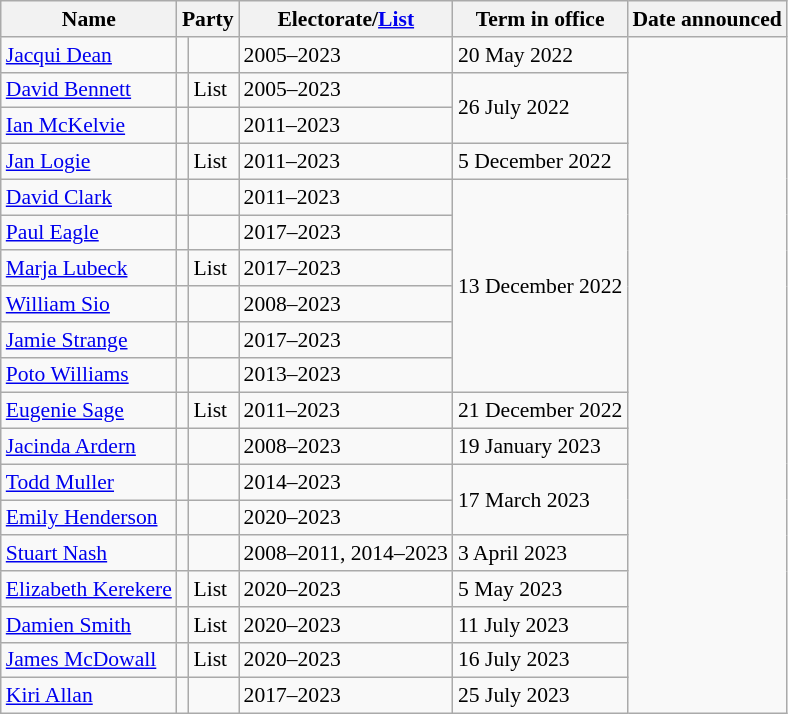<table class="wikitable sortable" style="font-size:90%;">
<tr>
<th>Name</th>
<th colspan=2>Party</th>
<th>Electorate/<a href='#'>List</a></th>
<th>Term in office</th>
<th>Date announced</th>
</tr>
<tr>
<td><a href='#'>Jacqui Dean</a></td>
<td></td>
<td></td>
<td>2005–2023</td>
<td>20 May 2022</td>
</tr>
<tr>
<td><a href='#'>David Bennett</a></td>
<td></td>
<td>List</td>
<td>2005–2023</td>
<td rowspan=2>26 July 2022</td>
</tr>
<tr>
<td><a href='#'>Ian McKelvie</a></td>
<td></td>
<td></td>
<td>2011–2023</td>
</tr>
<tr>
<td><a href='#'>Jan Logie</a></td>
<td></td>
<td>List</td>
<td>2011–2023</td>
<td>5 December 2022</td>
</tr>
<tr>
<td><a href='#'>David Clark</a></td>
<td></td>
<td></td>
<td>2011–2023</td>
<td rowspan=6>13 December 2022</td>
</tr>
<tr>
<td><a href='#'>Paul Eagle</a></td>
<td></td>
<td></td>
<td>2017–2023</td>
</tr>
<tr>
<td><a href='#'>Marja Lubeck</a></td>
<td></td>
<td>List</td>
<td>2017–2023</td>
</tr>
<tr>
<td><a href='#'>William Sio</a></td>
<td></td>
<td></td>
<td>2008–2023</td>
</tr>
<tr>
<td><a href='#'>Jamie Strange</a></td>
<td></td>
<td></td>
<td>2017–2023</td>
</tr>
<tr>
<td><a href='#'>Poto Williams</a></td>
<td></td>
<td></td>
<td>2013–2023</td>
</tr>
<tr>
<td><a href='#'>Eugenie Sage</a></td>
<td></td>
<td>List</td>
<td>2011–2023</td>
<td>21 December 2022</td>
</tr>
<tr>
<td><a href='#'>Jacinda Ardern</a></td>
<td></td>
<td></td>
<td>2008–2023</td>
<td>19 January 2023</td>
</tr>
<tr>
<td><a href='#'>Todd Muller</a></td>
<td></td>
<td></td>
<td>2014–2023</td>
<td rowspan=2>17 March 2023</td>
</tr>
<tr>
<td><a href='#'>Emily Henderson</a></td>
<td></td>
<td></td>
<td>2020–2023</td>
</tr>
<tr>
<td><a href='#'>Stuart Nash</a></td>
<td></td>
<td></td>
<td>2008–2011, 2014–2023</td>
<td>3 April 2023</td>
</tr>
<tr>
<td><a href='#'>Elizabeth Kerekere</a></td>
<td></td>
<td>List</td>
<td>2020–2023</td>
<td>5 May 2023</td>
</tr>
<tr>
<td><a href='#'>Damien Smith</a></td>
<td></td>
<td>List</td>
<td>2020–2023</td>
<td>11 July 2023</td>
</tr>
<tr>
<td><a href='#'>James McDowall</a></td>
<td></td>
<td>List</td>
<td>2020–2023</td>
<td>16 July 2023</td>
</tr>
<tr>
<td><a href='#'>Kiri Allan</a></td>
<td></td>
<td></td>
<td>2017–2023</td>
<td>25 July 2023</td>
</tr>
</table>
